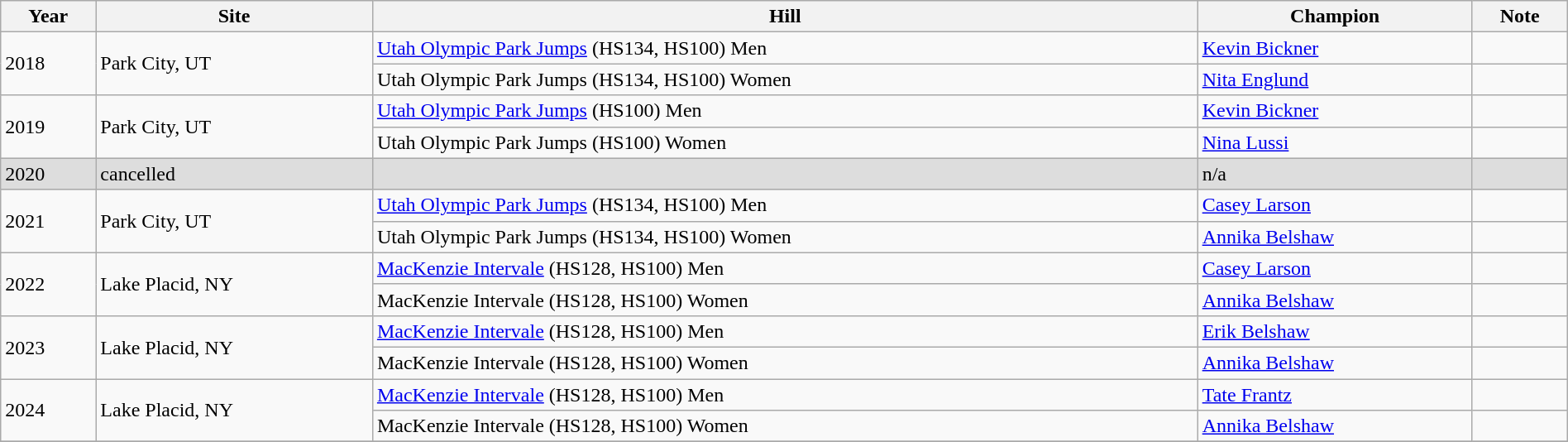<table class="wikitable" style=" width:100%">
<tr>
<th>Year</th>
<th>Site</th>
<th>Hill</th>
<th>Champion</th>
<th>Note</th>
</tr>
<tr>
<td rowspan="2">2018</td>
<td rowspan="2">Park City, UT</td>
<td><a href='#'>Utah Olympic Park Jumps</a> (HS134, HS100) Men</td>
<td><a href='#'>Kevin Bickner</a></td>
<td></td>
</tr>
<tr>
<td>Utah Olympic Park Jumps (HS134, HS100) Women</td>
<td><a href='#'>Nita Englund</a></td>
<td></td>
</tr>
<tr>
<td rowspan="2">2019</td>
<td rowspan="2">Park City, UT</td>
<td><a href='#'>Utah Olympic Park Jumps</a> (HS100) Men</td>
<td><a href='#'>Kevin Bickner</a></td>
<td></td>
</tr>
<tr>
<td>Utah Olympic Park Jumps (HS100) Women</td>
<td><a href='#'>Nina Lussi</a></td>
<td></td>
</tr>
<tr bgcolor="#DDDDDD">
<td>2020</td>
<td>cancelled</td>
<td></td>
<td>n/a</td>
<td></td>
</tr>
<tr>
<td rowspan="2">2021</td>
<td rowspan="2">Park City, UT</td>
<td><a href='#'>Utah Olympic Park Jumps</a> (HS134, HS100) Men</td>
<td><a href='#'>Casey Larson</a></td>
<td></td>
</tr>
<tr>
<td>Utah Olympic Park Jumps (HS134, HS100) Women</td>
<td><a href='#'>Annika Belshaw</a></td>
<td></td>
</tr>
<tr>
<td rowspan="2">2022</td>
<td rowspan="2">Lake Placid, NY</td>
<td><a href='#'>MacKenzie Intervale</a> (HS128, HS100) Men</td>
<td><a href='#'>Casey Larson</a></td>
<td></td>
</tr>
<tr>
<td>MacKenzie Intervale (HS128, HS100) Women</td>
<td><a href='#'>Annika Belshaw</a></td>
<td></td>
</tr>
<tr>
<td rowspan="2">2023</td>
<td rowspan="2">Lake Placid, NY</td>
<td><a href='#'>MacKenzie Intervale</a> (HS128, HS100) Men</td>
<td><a href='#'>Erik Belshaw</a></td>
<td></td>
</tr>
<tr>
<td>MacKenzie Intervale (HS128, HS100) Women</td>
<td><a href='#'>Annika Belshaw</a></td>
<td></td>
</tr>
<tr>
<td rowspan="2">2024</td>
<td rowspan="2">Lake Placid, NY</td>
<td><a href='#'>MacKenzie Intervale</a> (HS128, HS100) Men</td>
<td><a href='#'>Tate Frantz</a></td>
<td></td>
</tr>
<tr>
<td>MacKenzie Intervale (HS128, HS100) Women</td>
<td><a href='#'>Annika Belshaw</a></td>
<td></td>
</tr>
<tr>
</tr>
</table>
